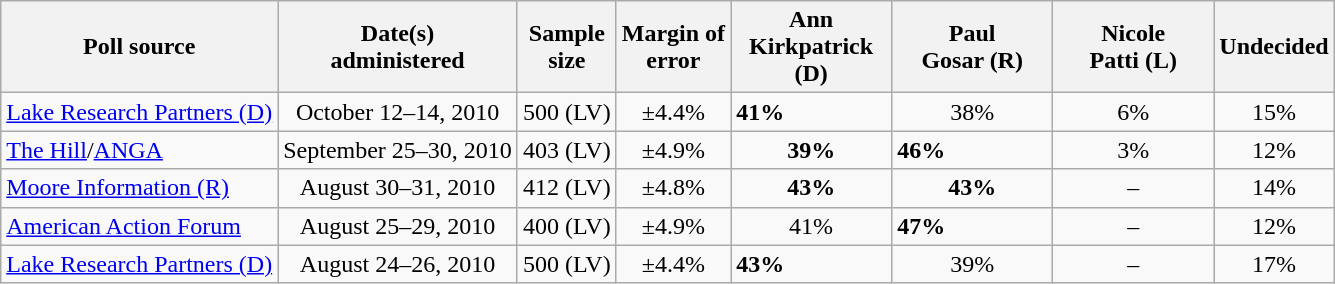<table class="wikitable">
<tr>
<th>Poll source</th>
<th>Date(s)<br>administered</th>
<th>Sample<br>size</th>
<th>Margin of <br>error</th>
<th style="width:100px;">Ann<br>Kirkpatrick (D)</th>
<th style="width:100px;">Paul<br>Gosar (R)</th>
<th style="width:100px;">Nicole<br>Patti (L)</th>
<th>Undecided</th>
</tr>
<tr>
<td><a href='#'>Lake Research Partners (D)</a></td>
<td align=center>October 12–14, 2010</td>
<td align=center>500 (LV)</td>
<td align=center>±4.4%</td>
<td><strong>41%</strong></td>
<td align=center>38%</td>
<td align=center>6%</td>
<td align=center>15%</td>
</tr>
<tr>
<td><a href='#'>The Hill</a>/<a href='#'>ANGA</a></td>
<td align=center>September 25–30, 2010</td>
<td align=center>403 (LV)</td>
<td align=center>±4.9%</td>
<td align=center><strong>39%</strong></td>
<td><strong>46%</strong></td>
<td align=center>3%</td>
<td align=center>12%</td>
</tr>
<tr>
<td><a href='#'>Moore Information (R)</a></td>
<td align=center>August 30–31, 2010</td>
<td align=center>412 (LV)</td>
<td align=center>±4.8%</td>
<td align=center><strong>43%</strong></td>
<td align=center><strong>43%</strong></td>
<td align=center>–</td>
<td align=center>14%</td>
</tr>
<tr>
<td><a href='#'>American Action Forum</a></td>
<td align=center>August 25–29, 2010</td>
<td align=center>400 (LV)</td>
<td align=center>±4.9%</td>
<td align=center>41%</td>
<td><strong>47%</strong></td>
<td align=center>–</td>
<td align=center>12%</td>
</tr>
<tr>
<td><a href='#'>Lake Research Partners (D)</a></td>
<td align=center>August 24–26, 2010</td>
<td align=center>500 (LV)</td>
<td align=center>±4.4%</td>
<td><strong>43%</strong></td>
<td align=center>39%</td>
<td align=center>–</td>
<td align=center>17%</td>
</tr>
</table>
